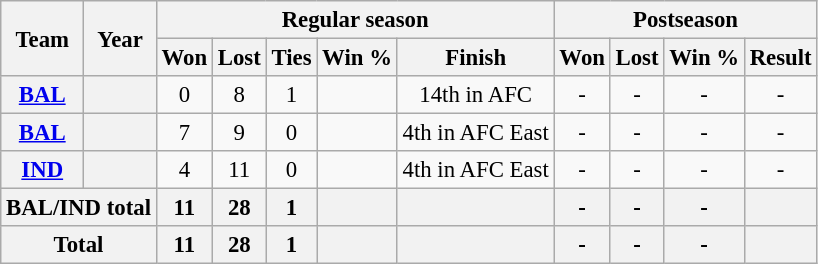<table class="wikitable" style="font-size: 95%; text-align:center;">
<tr>
<th rowspan="2">Team</th>
<th rowspan="2">Year</th>
<th colspan="5">Regular season</th>
<th colspan="4">Postseason</th>
</tr>
<tr>
<th>Won</th>
<th>Lost</th>
<th>Ties</th>
<th>Win %</th>
<th>Finish</th>
<th>Won</th>
<th>Lost</th>
<th>Win %</th>
<th>Result</th>
</tr>
<tr>
<th><a href='#'>BAL</a></th>
<th></th>
<td>0</td>
<td>8</td>
<td>1</td>
<td></td>
<td>14th in AFC</td>
<td>-</td>
<td>-</td>
<td>-</td>
<td>-</td>
</tr>
<tr>
<th><a href='#'>BAL</a></th>
<th></th>
<td>7</td>
<td>9</td>
<td>0</td>
<td></td>
<td>4th in AFC East</td>
<td>-</td>
<td>-</td>
<td>-</td>
<td>-</td>
</tr>
<tr>
<th><a href='#'>IND</a></th>
<th></th>
<td>4</td>
<td>11</td>
<td>0</td>
<td></td>
<td>4th in AFC East</td>
<td>-</td>
<td>-</td>
<td>-</td>
<td>-</td>
</tr>
<tr>
<th colspan="2">BAL/IND total</th>
<th>11</th>
<th>28</th>
<th>1</th>
<th></th>
<th></th>
<th>-</th>
<th>-</th>
<th>-</th>
<th></th>
</tr>
<tr>
<th colspan="2">Total</th>
<th>11</th>
<th>28</th>
<th>1</th>
<th></th>
<th></th>
<th>-</th>
<th>-</th>
<th>-</th>
<th></th>
</tr>
</table>
